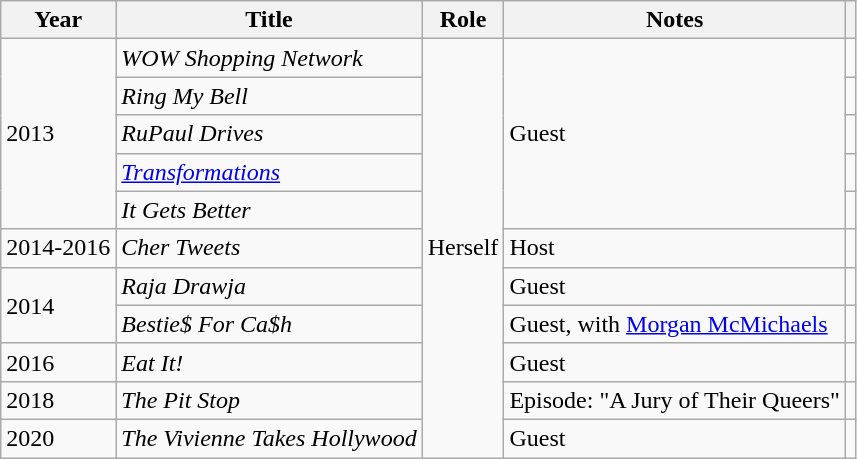<table class="wikitable plainrowheaders" style="text-align:left;">
<tr>
<th>Year</th>
<th>Title</th>
<th>Role</th>
<th>Notes</th>
<th></th>
</tr>
<tr>
<td rowspan="5">2013</td>
<td><em>WOW Shopping Network</em></td>
<td rowspan="11">Herself</td>
<td rowspan="5">Guest</td>
<td></td>
</tr>
<tr>
<td><em>Ring My Bell</em></td>
<td></td>
</tr>
<tr>
<td><em>RuPaul Drives</em></td>
<td></td>
</tr>
<tr>
<td><em><a href='#'>Transformations</a></em></td>
<td></td>
</tr>
<tr>
<td><em>It Gets Better</em></td>
<td></td>
</tr>
<tr>
<td>2014-2016</td>
<td><em>Cher Tweets</em></td>
<td>Host</td>
<td></td>
</tr>
<tr>
<td rowspan="2">2014</td>
<td><em>Raja Drawja</em></td>
<td>Guest</td>
<td></td>
</tr>
<tr>
<td><em>Bestie$ For Ca$h</em></td>
<td>Guest, with <a href='#'>Morgan McMichaels</a></td>
<td></td>
</tr>
<tr>
<td>2016</td>
<td><em>Eat It!</em></td>
<td>Guest</td>
<td></td>
</tr>
<tr>
<td>2018</td>
<td><em>The Pit Stop</em></td>
<td>Episode: "A Jury of Their Queers"</td>
<td></td>
</tr>
<tr>
<td>2020</td>
<td><em>The Vivienne Takes Hollywood</em></td>
<td>Guest</td>
<td></td>
</tr>
</table>
